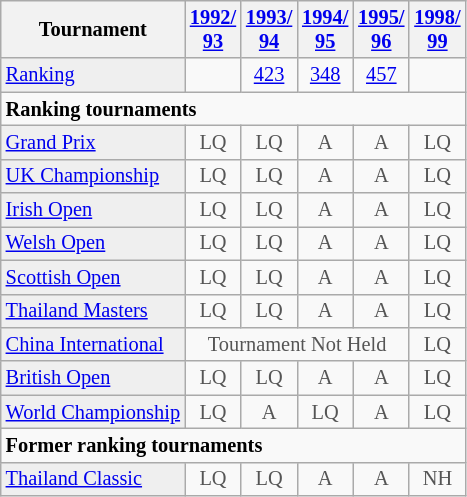<table class="wikitable" style="font-size:85%">
<tr>
<th>Tournament</th>
<th><a href='#'>1992/<br>93</a></th>
<th><a href='#'>1993/<br>94</a></th>
<th><a href='#'>1994/<br>95</a></th>
<th><a href='#'>1995/<br>96</a></th>
<th><a href='#'>1998/<br>99</a></th>
</tr>
<tr>
<td style="background:#EFEFEF;"><a href='#'>Ranking</a></td>
<td align="center"></td>
<td align="center"><a href='#'>423</a></td>
<td align="center"><a href='#'>348</a></td>
<td align="center"><a href='#'>457</a></td>
<td align="center"></td>
</tr>
<tr>
<td colspan="10"><strong>Ranking tournaments</strong></td>
</tr>
<tr>
<td style="background:#EFEFEF;"><a href='#'>Grand Prix</a></td>
<td align="center" style="color:#555555;">LQ</td>
<td align="center" style="color:#555555;">LQ</td>
<td align="center" style="color:#555555;">A</td>
<td align="center" style="color:#555555;">A</td>
<td align="center" style="color:#555555;">LQ</td>
</tr>
<tr>
<td style="background:#EFEFEF;"><a href='#'>UK Championship</a></td>
<td align="center" style="color:#555555;">LQ</td>
<td align="center" style="color:#555555;">LQ</td>
<td align="center" style="color:#555555;">A</td>
<td align="center" style="color:#555555;">A</td>
<td align="center" style="color:#555555;">LQ</td>
</tr>
<tr>
<td style="background:#EFEFEF;"><a href='#'>Irish Open</a></td>
<td align="center" style="color:#555555;">LQ</td>
<td align="center" style="color:#555555;">LQ</td>
<td align="center" style="color:#555555;">A</td>
<td align="center" style="color:#555555;">A</td>
<td align="center" style="color:#555555;">LQ</td>
</tr>
<tr>
<td style="background:#EFEFEF;"><a href='#'>Welsh Open</a></td>
<td align="center" style="color:#555555;">LQ</td>
<td align="center" style="color:#555555;">LQ</td>
<td align="center" style="color:#555555;">A</td>
<td align="center" style="color:#555555;">A</td>
<td align="center" style="color:#555555;">LQ</td>
</tr>
<tr>
<td style="background:#EFEFEF;"><a href='#'>Scottish Open</a></td>
<td align="center" style="color:#555555;">LQ</td>
<td align="center" style="color:#555555;">LQ</td>
<td align="center" style="color:#555555;">A</td>
<td align="center" style="color:#555555;">A</td>
<td align="center" style="color:#555555;">LQ</td>
</tr>
<tr>
<td style="background:#EFEFEF;"><a href='#'>Thailand Masters</a></td>
<td align="center" style="color:#555555;">LQ</td>
<td align="center" style="color:#555555;">LQ</td>
<td align="center" style="color:#555555;">A</td>
<td align="center" style="color:#555555;">A</td>
<td align="center" style="color:#555555;">LQ</td>
</tr>
<tr>
<td style="background:#EFEFEF;"><a href='#'>China International</a></td>
<td align="center" colspan="4" style="color:#555555;">Tournament Not Held</td>
<td align="center" style="color:#555555;">LQ</td>
</tr>
<tr>
<td style="background:#EFEFEF;"><a href='#'>British Open</a></td>
<td align="center" style="color:#555555;">LQ</td>
<td align="center" style="color:#555555;">LQ</td>
<td align="center" style="color:#555555;">A</td>
<td align="center" style="color:#555555;">A</td>
<td align="center" style="color:#555555;">LQ</td>
</tr>
<tr>
<td style="background:#EFEFEF;"><a href='#'>World Championship</a></td>
<td align="center" style="color:#555555;">LQ</td>
<td align="center" style="color:#555555;">A</td>
<td align="center" style="color:#555555;">LQ</td>
<td align="center" style="color:#555555;">A</td>
<td align="center" style="color:#555555;">LQ</td>
</tr>
<tr>
<td colspan="10"><strong>Former ranking tournaments</strong></td>
</tr>
<tr>
<td style="background:#EFEFEF;"><a href='#'>Thailand Classic</a></td>
<td align="center" style="color:#555555;">LQ</td>
<td align="center" style="color:#555555;">LQ</td>
<td align="center" style="color:#555555;">A</td>
<td align="center" style="color:#555555;">A</td>
<td align="center" style="color:#555555;">NH</td>
</tr>
</table>
